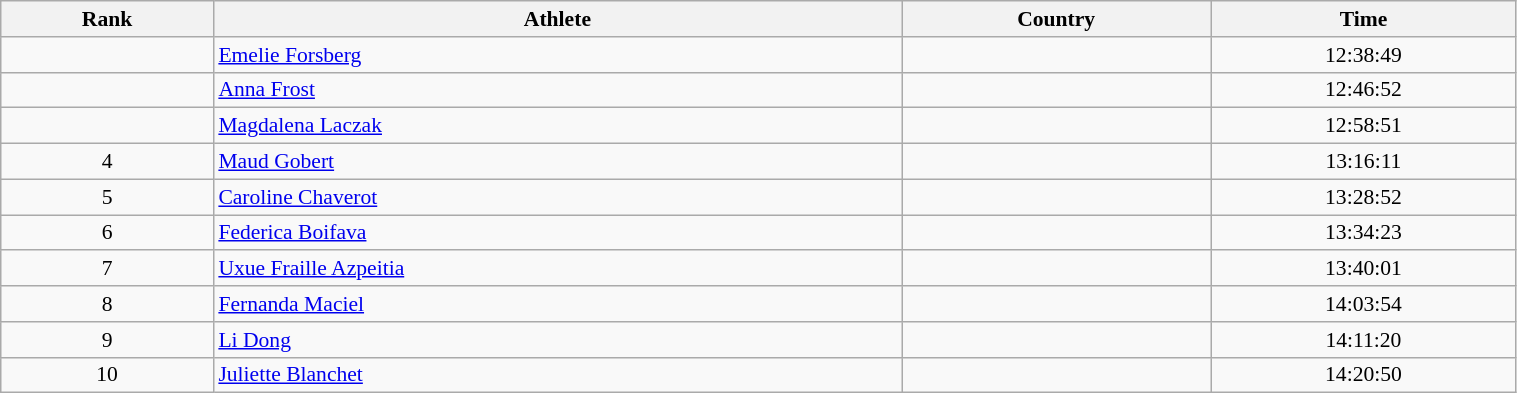<table class="wikitable" width=80% style="font-size:90%; text-align:center;">
<tr>
<th>Rank</th>
<th>Athlete</th>
<th>Country</th>
<th>Time</th>
</tr>
<tr>
<td></td>
<td align=left><a href='#'>Emelie Forsberg</a></td>
<td align=left></td>
<td>12:38:49</td>
</tr>
<tr>
<td></td>
<td align=left><a href='#'>Anna Frost</a></td>
<td align=left></td>
<td>12:46:52</td>
</tr>
<tr>
<td></td>
<td align=left><a href='#'>Magdalena Laczak</a></td>
<td align=left></td>
<td>12:58:51</td>
</tr>
<tr>
<td>4</td>
<td align=left><a href='#'>Maud Gobert</a></td>
<td align=left></td>
<td>13:16:11</td>
</tr>
<tr>
<td>5</td>
<td align=left><a href='#'>Caroline Chaverot</a></td>
<td align=left></td>
<td>13:28:52</td>
</tr>
<tr>
<td>6</td>
<td align=left><a href='#'>Federica Boifava</a></td>
<td align=left></td>
<td>13:34:23</td>
</tr>
<tr>
<td>7</td>
<td align=left><a href='#'>Uxue Fraille Azpeitia</a></td>
<td align=left></td>
<td>13:40:01</td>
</tr>
<tr>
<td>8</td>
<td align=left><a href='#'>Fernanda Maciel</a></td>
<td align=left></td>
<td>14:03:54</td>
</tr>
<tr>
<td>9</td>
<td align=left><a href='#'>Li Dong</a></td>
<td align=left></td>
<td>14:11:20</td>
</tr>
<tr>
<td>10</td>
<td align=left><a href='#'>Juliette Blanchet</a></td>
<td align=left></td>
<td>14:20:50</td>
</tr>
</table>
